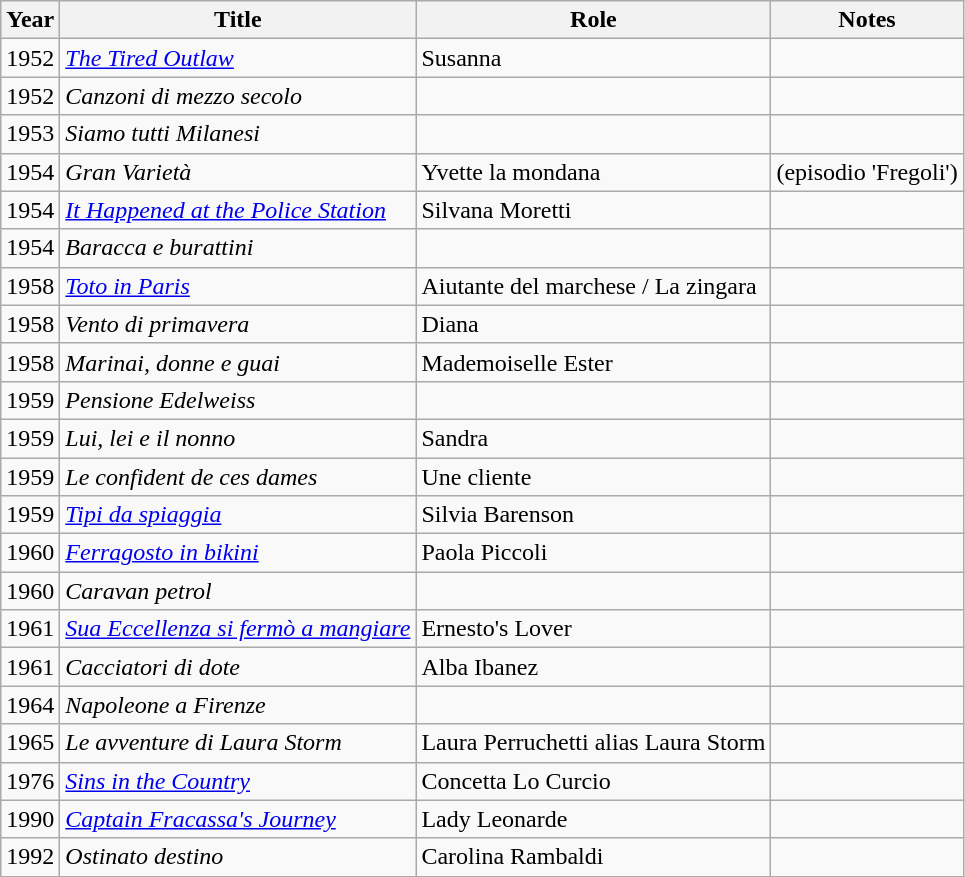<table class="wikitable">
<tr>
<th>Year</th>
<th>Title</th>
<th>Role</th>
<th>Notes</th>
</tr>
<tr>
<td>1952</td>
<td><em><a href='#'>The Tired Outlaw</a></em></td>
<td>Susanna</td>
<td></td>
</tr>
<tr>
<td>1952</td>
<td><em>Canzoni di mezzo secolo</em></td>
<td></td>
<td></td>
</tr>
<tr>
<td>1953</td>
<td><em>Siamo tutti Milanesi</em></td>
<td></td>
<td></td>
</tr>
<tr>
<td>1954</td>
<td><em>Gran Varietà</em></td>
<td>Yvette la mondana</td>
<td>(episodio 'Fregoli')</td>
</tr>
<tr>
<td>1954</td>
<td><em><a href='#'>It Happened at the Police Station</a></em></td>
<td>Silvana Moretti</td>
<td></td>
</tr>
<tr>
<td>1954</td>
<td><em>Baracca e burattini</em></td>
<td></td>
<td></td>
</tr>
<tr>
<td>1958</td>
<td><em><a href='#'>Toto in Paris</a></em></td>
<td>Aiutante del marchese / La zingara</td>
<td></td>
</tr>
<tr>
<td>1958</td>
<td><em>Vento di primavera</em></td>
<td>Diana</td>
<td></td>
</tr>
<tr>
<td>1958</td>
<td><em>Marinai, donne e guai</em></td>
<td>Mademoiselle Ester</td>
<td></td>
</tr>
<tr>
<td>1959</td>
<td><em>Pensione Edelweiss</em></td>
<td></td>
<td></td>
</tr>
<tr>
<td>1959</td>
<td><em>Lui, lei e il nonno</em></td>
<td>Sandra</td>
<td></td>
</tr>
<tr>
<td>1959</td>
<td><em>Le confident de ces dames</em></td>
<td>Une cliente</td>
<td></td>
</tr>
<tr>
<td>1959</td>
<td><em><a href='#'>Tipi da spiaggia</a></em></td>
<td>Silvia Barenson</td>
<td></td>
</tr>
<tr>
<td>1960</td>
<td><em><a href='#'>Ferragosto in bikini</a></em></td>
<td>Paola Piccoli</td>
<td></td>
</tr>
<tr>
<td>1960</td>
<td><em>Caravan petrol</em></td>
<td></td>
<td></td>
</tr>
<tr>
<td>1961</td>
<td><em><a href='#'>Sua Eccellenza si fermò a mangiare</a></em></td>
<td>Ernesto's Lover</td>
<td></td>
</tr>
<tr>
<td>1961</td>
<td><em>Cacciatori di dote</em></td>
<td>Alba Ibanez</td>
<td></td>
</tr>
<tr>
<td>1964</td>
<td><em>Napoleone a Firenze</em></td>
<td></td>
<td></td>
</tr>
<tr>
<td>1965</td>
<td><em>Le avventure di Laura Storm</em></td>
<td>Laura Perruchetti alias Laura Storm</td>
<td></td>
</tr>
<tr>
<td>1976</td>
<td><em><a href='#'>Sins in the Country</a></em></td>
<td>Concetta Lo Curcio</td>
<td></td>
</tr>
<tr>
<td>1990</td>
<td><em><a href='#'>Captain Fracassa's Journey</a></em></td>
<td>Lady Leonarde</td>
<td></td>
</tr>
<tr>
<td>1992</td>
<td><em>Ostinato destino</em></td>
<td>Carolina Rambaldi</td>
<td></td>
</tr>
</table>
